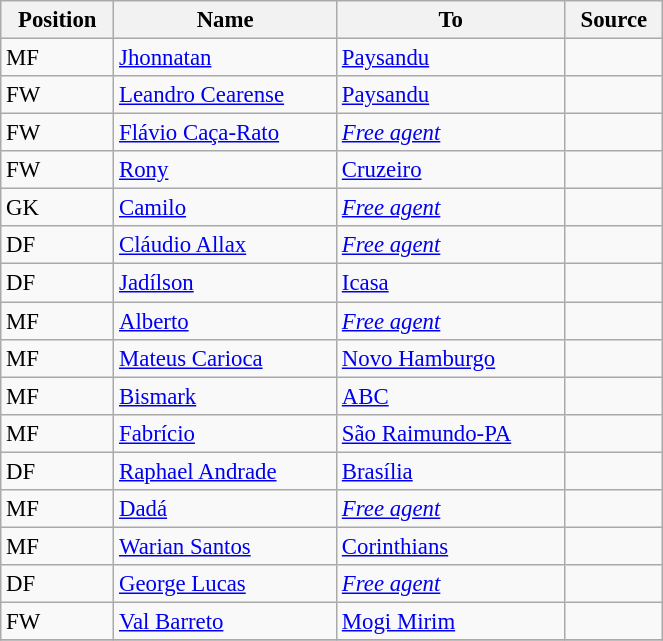<table class="wikitable" style="width:100px; font-size:95%; width:35%">
<tr>
<th style="background:#00000; color:black; text-align:center;">Position</th>
<th style="background:#00000; color:black; text-align:center;">Name</th>
<th style="background:#00000; color:black; text-align:center;">To</th>
<th style="background:#00000; color:black; text-align:center;">Source</th>
</tr>
<tr>
<td>MF</td>
<td><a href='#'>Jhonnatan</a></td>
<td> <a href='#'>Paysandu</a></td>
<td></td>
</tr>
<tr>
<td>FW</td>
<td><a href='#'>Leandro Cearense</a></td>
<td> <a href='#'>Paysandu</a></td>
<td></td>
</tr>
<tr>
<td>FW</td>
<td><a href='#'>Flávio Caça-Rato</a></td>
<td><em><a href='#'>Free agent</a></em></td>
<td></td>
</tr>
<tr>
<td>FW</td>
<td><a href='#'>Rony</a></td>
<td> <a href='#'>Cruzeiro</a></td>
<td></td>
</tr>
<tr>
<td>GK</td>
<td><a href='#'>Camilo</a></td>
<td><em><a href='#'>Free agent</a></em></td>
<td></td>
</tr>
<tr>
<td>DF</td>
<td><a href='#'>Cláudio Allax</a></td>
<td><em><a href='#'>Free agent</a></em></td>
<td></td>
</tr>
<tr>
<td>DF</td>
<td><a href='#'>Jadílson</a></td>
<td> <a href='#'>Icasa</a></td>
<td></td>
</tr>
<tr>
<td>MF</td>
<td><a href='#'>Alberto</a></td>
<td><em><a href='#'>Free agent</a></em></td>
<td></td>
</tr>
<tr>
<td>MF</td>
<td><a href='#'>Mateus Carioca</a></td>
<td> <a href='#'>Novo Hamburgo</a></td>
<td></td>
</tr>
<tr>
<td>MF</td>
<td><a href='#'>Bismark</a></td>
<td> <a href='#'>ABC</a></td>
<td></td>
</tr>
<tr>
<td>MF</td>
<td><a href='#'>Fabrício</a></td>
<td> <a href='#'>São Raimundo-PA</a></td>
<td></td>
</tr>
<tr>
<td>DF</td>
<td><a href='#'>Raphael Andrade</a></td>
<td> <a href='#'>Brasília</a></td>
<td></td>
</tr>
<tr>
<td>MF</td>
<td><a href='#'>Dadá</a></td>
<td><em><a href='#'>Free agent</a></em></td>
<td></td>
</tr>
<tr>
<td>MF</td>
<td><a href='#'>Warian Santos</a></td>
<td> <a href='#'>Corinthians</a></td>
<td></td>
</tr>
<tr>
<td>DF</td>
<td><a href='#'>George Lucas</a></td>
<td><em><a href='#'>Free agent</a></em></td>
<td></td>
</tr>
<tr>
<td>FW</td>
<td><a href='#'>Val Barreto</a></td>
<td> <a href='#'>Mogi Mirim</a></td>
<td></td>
</tr>
<tr>
</tr>
</table>
